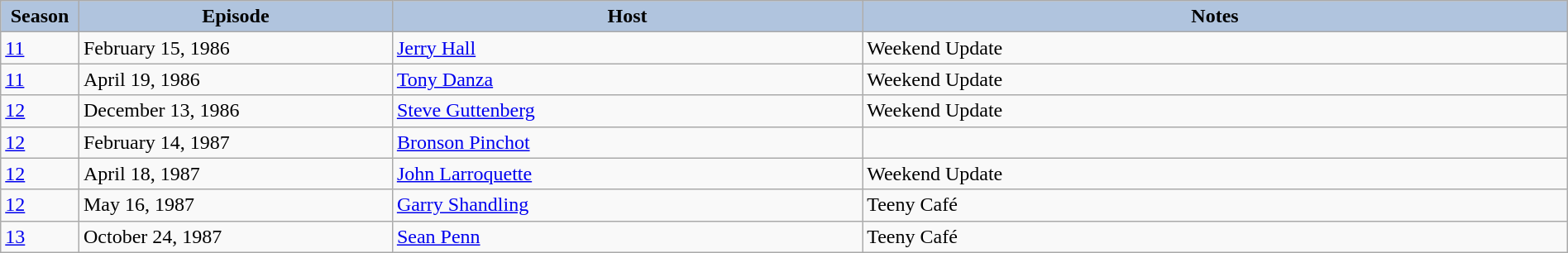<table class="wikitable" style="width:100%;">
<tr>
<th style="background:#B0C4DE;" width="5%">Season</th>
<th style="background:#B0C4DE;" width="20%">Episode</th>
<th style="background:#B0C4DE;" width="30%">Host</th>
<th style="background:#B0C4DE;" width="45%">Notes</th>
</tr>
<tr>
<td><a href='#'>11</a></td>
<td>February 15, 1986</td>
<td><a href='#'>Jerry Hall</a></td>
<td>Weekend Update</td>
</tr>
<tr>
<td><a href='#'>11</a></td>
<td>April 19, 1986</td>
<td><a href='#'>Tony Danza</a></td>
<td>Weekend Update</td>
</tr>
<tr>
<td><a href='#'>12</a></td>
<td>December 13, 1986</td>
<td><a href='#'>Steve Guttenberg</a></td>
<td>Weekend Update</td>
</tr>
<tr>
<td><a href='#'>12</a></td>
<td>February 14, 1987</td>
<td><a href='#'>Bronson Pinchot</a></td>
<td></td>
</tr>
<tr>
<td><a href='#'>12</a></td>
<td>April 18, 1987</td>
<td><a href='#'>John Larroquette</a></td>
<td>Weekend Update</td>
</tr>
<tr>
<td><a href='#'>12</a></td>
<td>May 16, 1987</td>
<td><a href='#'>Garry Shandling</a></td>
<td>Teeny Café</td>
</tr>
<tr>
<td><a href='#'>13</a></td>
<td>October 24, 1987</td>
<td><a href='#'>Sean Penn</a></td>
<td>Teeny Café</td>
</tr>
</table>
